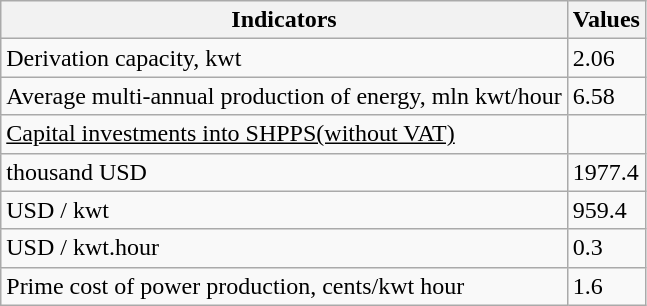<table class="wikitable">
<tr>
<th>Indicators</th>
<th>Values</th>
</tr>
<tr>
<td>Derivation capacity, kwt</td>
<td>2.06</td>
</tr>
<tr>
<td>Average multi-annual production of energy, mln kwt/hour</td>
<td>6.58</td>
</tr>
<tr>
<td><u>Capital investments into SHPPS(without VAT)</u></td>
<td></td>
</tr>
<tr>
<td>thousand USD</td>
<td>1977.4</td>
</tr>
<tr>
<td>USD / kwt</td>
<td>959.4</td>
</tr>
<tr>
<td>USD / kwt.hour</td>
<td>0.3</td>
</tr>
<tr>
<td>Prime cost of power production, cents/kwt hour</td>
<td>1.6</td>
</tr>
</table>
